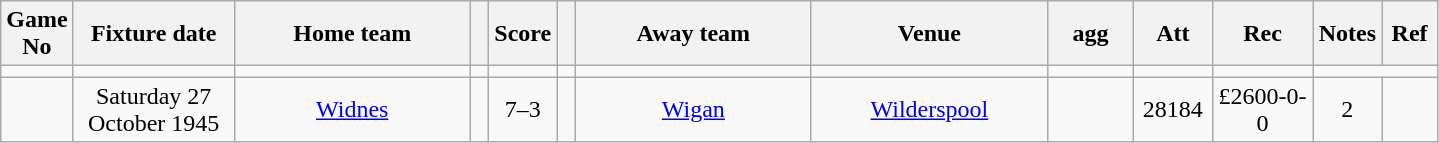<table class="wikitable" style="text-align:center;">
<tr>
<th width=20 abbr="No">Game No</th>
<th width=100 abbr="Date">Fixture date</th>
<th width=150 abbr="Home team">Home team</th>
<th width=5 abbr="space"></th>
<th width=20 abbr="Score">Score</th>
<th width=5 abbr="space"></th>
<th width=150 abbr="Away team">Away team</th>
<th width=150 abbr="Venue">Venue</th>
<th width=50 abbr="agg">agg</th>
<th width=45 abbr="Att">Att</th>
<th width=60 abbr="Rec">Rec</th>
<th width=20 abbr="Notes">Notes</th>
<th width=30 abbr="Ref">Ref</th>
</tr>
<tr>
<td></td>
<td></td>
<td></td>
<td></td>
<td></td>
<td></td>
<td></td>
<td></td>
<td></td>
<td></td>
<td></td>
</tr>
<tr>
<td></td>
<td>Saturday 27 October 1945</td>
<td><a href='#'>Widnes</a></td>
<td></td>
<td>7–3</td>
<td></td>
<td><a href='#'>Wigan</a></td>
<td><a href='#'>Wilderspool</a></td>
<td></td>
<td>28184</td>
<td>£2600-0-0</td>
<td>2</td>
<td></td>
</tr>
</table>
